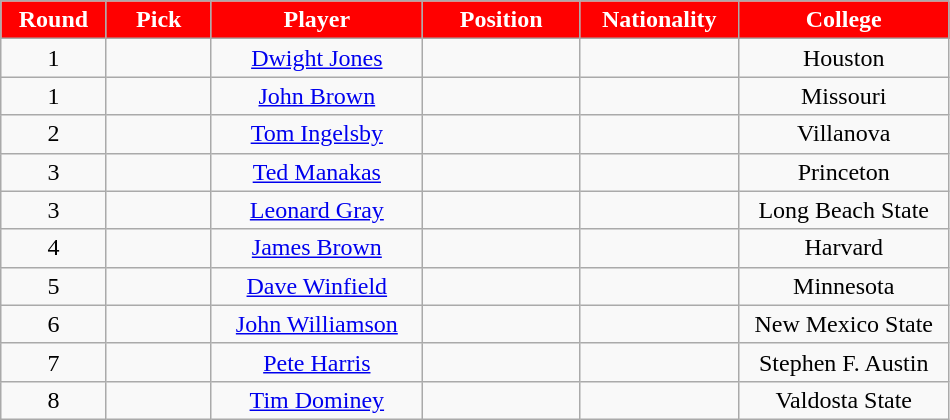<table class="wikitable sortable sortable">
<tr>
<th style="background:#FF0000; color:#FFFFFF" width="10%">Round</th>
<th style="background:#FF0000; color:#FFFFFF" width="10%">Pick</th>
<th style="background:#FF0000; color:#FFFFFF" width="20%">Player</th>
<th style="background:#FF0000; color:#FFFFFF" width="15%">Position</th>
<th style="background:#FF0000; color:#FFFFFF" width="15%">Nationality</th>
<th style="background:#FF0000; color:#FFFFFF" width="20%">College</th>
</tr>
<tr style="text-align: center">
<td>1</td>
<td></td>
<td><a href='#'>Dwight Jones</a></td>
<td></td>
<td></td>
<td>Houston</td>
</tr>
<tr style="text-align: center">
<td>1</td>
<td></td>
<td><a href='#'>John Brown</a></td>
<td></td>
<td></td>
<td>Missouri</td>
</tr>
<tr style="text-align: center">
<td>2</td>
<td></td>
<td><a href='#'>Tom Ingelsby</a></td>
<td></td>
<td></td>
<td>Villanova</td>
</tr>
<tr style="text-align: center">
<td>3</td>
<td></td>
<td><a href='#'>Ted Manakas</a></td>
<td></td>
<td></td>
<td>Princeton</td>
</tr>
<tr style="text-align: center">
<td>3</td>
<td></td>
<td><a href='#'>Leonard Gray</a></td>
<td></td>
<td></td>
<td>Long Beach State</td>
</tr>
<tr style="text-align: center">
<td>4</td>
<td></td>
<td><a href='#'>James Brown</a></td>
<td></td>
<td></td>
<td>Harvard</td>
</tr>
<tr style="text-align: center">
<td>5</td>
<td></td>
<td><a href='#'>Dave Winfield</a></td>
<td></td>
<td></td>
<td>Minnesota</td>
</tr>
<tr style="text-align: center">
<td>6</td>
<td></td>
<td><a href='#'>John Williamson</a></td>
<td></td>
<td></td>
<td>New Mexico State</td>
</tr>
<tr style="text-align: center">
<td>7</td>
<td></td>
<td><a href='#'>Pete Harris</a></td>
<td></td>
<td></td>
<td>Stephen F. Austin</td>
</tr>
<tr style="text-align: center">
<td>8</td>
<td></td>
<td><a href='#'>Tim Dominey</a></td>
<td></td>
<td></td>
<td>Valdosta State</td>
</tr>
</table>
